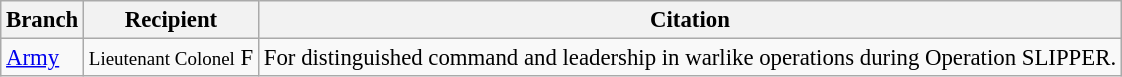<table class="wikitable" style="font-size:95%;">
<tr>
<th>Branch</th>
<th>Recipient</th>
<th>Citation</th>
</tr>
<tr>
<td><a href='#'>Army</a></td>
<td><small>Lieutenant Colonel</small> F</td>
<td>For distinguished command and leadership in warlike operations during Operation SLIPPER.</td>
</tr>
</table>
